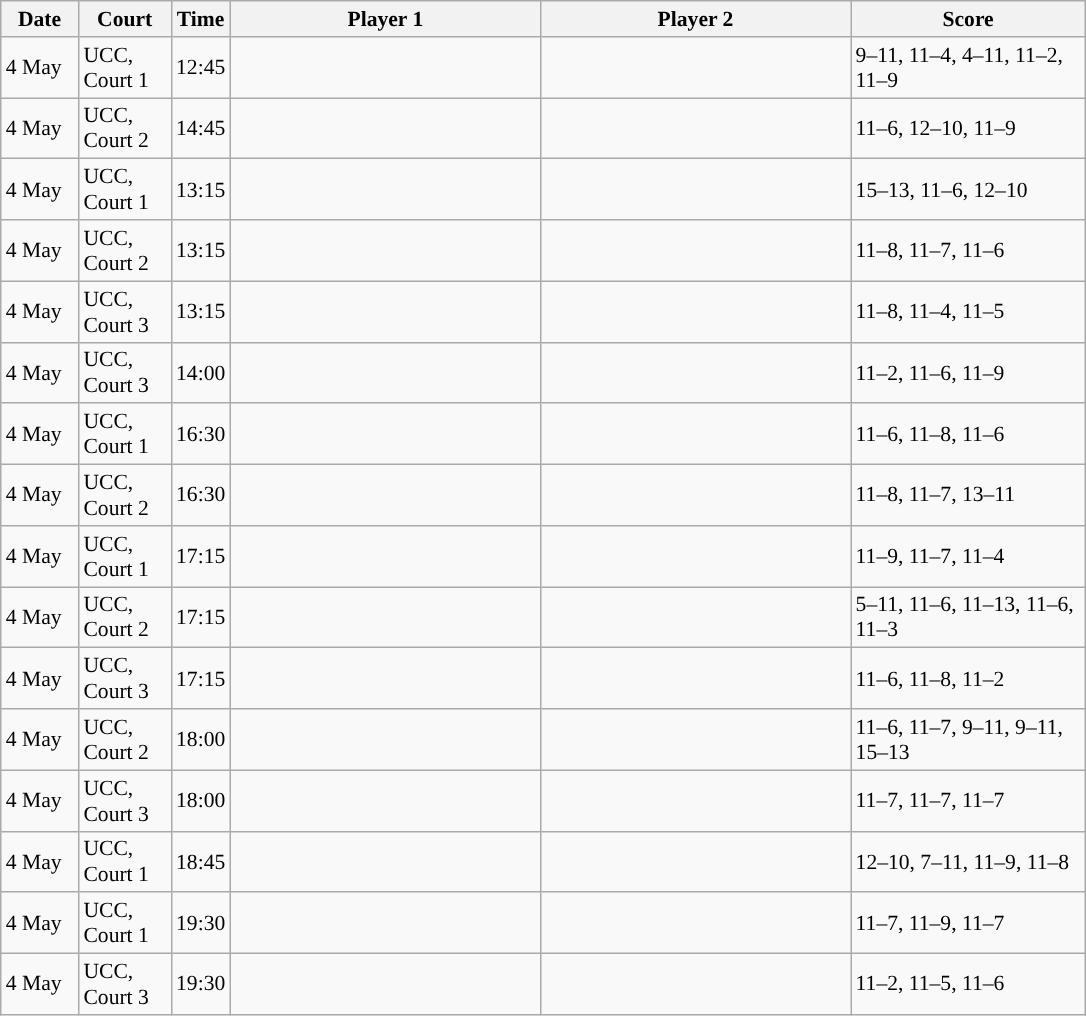<table class="sortable wikitable" style="font-size:90%">
<tr>
<th width="45" class="unsortable">Date</th>
<th width="55">Court</th>
<th width="30">Time</th>
<th width="200">Player 1</th>
<th width="200">Player 2</th>
<th width="150" class="unsortable">Score</th>
</tr>
<tr>
<td>4 May</td>
<td>UCC, Court 1</td>
<td>12:45</td>
<td></td>
<td><strong></strong></td>
<td>9–11, 11–4, 4–11, 11–2, 11–9</td>
</tr>
<tr>
<td>4 May</td>
<td>UCC, Court 2</td>
<td>14:45</td>
<td></td>
<td><strong></strong></td>
<td>11–6, 12–10, 11–9</td>
</tr>
<tr>
<td>4 May</td>
<td>UCC, Court 1</td>
<td>13:15</td>
<td></td>
<td><strong></strong></td>
<td>15–13, 11–6, 12–10</td>
</tr>
<tr>
<td>4 May</td>
<td>UCC, Court 2</td>
<td>13:15</td>
<td><strong></strong></td>
<td></td>
<td>11–8, 11–7, 11–6</td>
</tr>
<tr>
<td>4 May</td>
<td>UCC, Court 3</td>
<td>13:15</td>
<td><strong></strong></td>
<td></td>
<td>11–8, 11–4, 11–5</td>
</tr>
<tr>
<td>4 May</td>
<td>UCC, Court 3</td>
<td>14:00</td>
<td><strong></strong></td>
<td></td>
<td>11–2, 11–6, 11–9</td>
</tr>
<tr>
<td>4 May</td>
<td>UCC, Court 1</td>
<td>16:30</td>
<td></td>
<td><strong></strong></td>
<td>11–6, 11–8, 11–6</td>
</tr>
<tr>
<td>4 May</td>
<td>UCC, Court 2</td>
<td>16:30</td>
<td></td>
<td><strong></strong></td>
<td>11–8, 11–7, 13–11</td>
</tr>
<tr>
<td>4 May</td>
<td>UCC, Court 1</td>
<td>17:15</td>
<td></td>
<td><strong></strong></td>
<td>11–9, 11–7, 11–4</td>
</tr>
<tr>
<td>4 May</td>
<td>UCC, Court 2</td>
<td>17:15</td>
<td><strong></strong></td>
<td></td>
<td>5–11, 11–6, 11–13, 11–6, 11–3</td>
</tr>
<tr>
<td>4 May</td>
<td>UCC, Court 3</td>
<td>17:15</td>
<td></td>
<td><strong></strong></td>
<td>11–6, 11–8, 11–2</td>
</tr>
<tr>
<td>4 May</td>
<td>UCC, Court 2</td>
<td>18:00</td>
<td><strong></strong></td>
<td></td>
<td>11–6, 11–7, 9–11, 9–11, 15–13</td>
</tr>
<tr>
<td>4 May</td>
<td>UCC, Court 3</td>
<td>18:00</td>
<td><strong></strong></td>
<td></td>
<td>11–7, 11–7, 11–7</td>
</tr>
<tr>
<td>4 May</td>
<td>UCC, Court 1</td>
<td>18:45</td>
<td><strong></strong></td>
<td></td>
<td>12–10, 7–11, 11–9, 11–8</td>
</tr>
<tr>
<td>4 May</td>
<td>UCC, Court 1</td>
<td>19:30</td>
<td><strong></strong></td>
<td></td>
<td>11–7, 11–9, 11–7</td>
</tr>
<tr>
<td>4 May</td>
<td>UCC, Court 3</td>
<td>19:30</td>
<td><strong></strong></td>
<td></td>
<td>11–2, 11–5, 11–6</td>
</tr>
</table>
